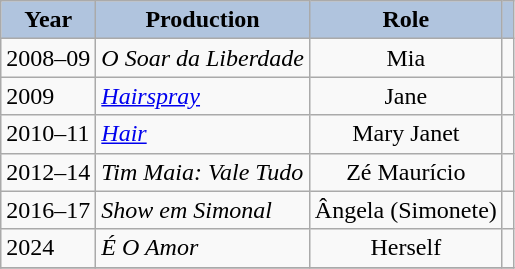<table class="wikitable">
<tr>
<th style="background:#B0C4DE;">Year</th>
<th style="background:#B0C4DE;">Production</th>
<th style="background:#B0C4DE;">Role</th>
<th style="background:#B0C4DE;"></th>
</tr>
<tr>
<td>2008–09</td>
<td><em>O Soar da Liberdade</em></td>
<td align="center">Mia</td>
<td></td>
</tr>
<tr>
<td>2009</td>
<td><em><a href='#'>Hairspray</a></em></td>
<td align="center">Jane</td>
<td></td>
</tr>
<tr>
<td>2010–11</td>
<td><em><a href='#'>Hair</a></em></td>
<td align="center">Mary Janet</td>
<td></td>
</tr>
<tr>
<td>2012–14</td>
<td><em>Tim Maia: Vale Tudo</em></td>
<td align="center">Zé Maurício</td>
<td></td>
</tr>
<tr>
<td>2016–17</td>
<td><em>Show em Simonal</em></td>
<td align="center">Ângela (Simonete)</td>
<td></td>
</tr>
<tr>
<td>2024</td>
<td><em>É O Amor</em></td>
<td align="center">Herself</td>
<td></td>
</tr>
<tr>
</tr>
</table>
